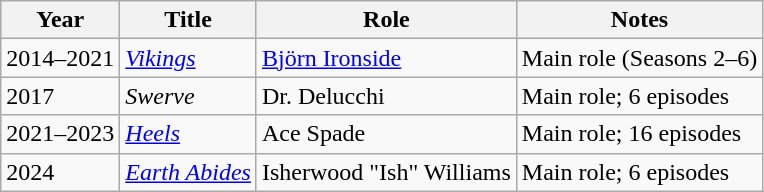<table class="wikitable sortable">
<tr>
<th>Year</th>
<th>Title</th>
<th>Role</th>
<th class="unsortable">Notes</th>
</tr>
<tr>
<td>2014–2021</td>
<td><em><a href='#'>Vikings</a></em></td>
<td><a href='#'>Björn Ironside</a></td>
<td>Main role (Seasons 2–6)</td>
</tr>
<tr>
<td>2017</td>
<td><em>Swerve</em></td>
<td>Dr. Delucchi</td>
<td>Main role; 6 episodes</td>
</tr>
<tr>
<td>2021–2023</td>
<td><em><a href='#'>Heels</a></em></td>
<td>Ace Spade</td>
<td>Main role; 16 episodes</td>
</tr>
<tr>
<td>2024</td>
<td><em><a href='#'>Earth Abides</a></em></td>
<td>Isherwood "Ish" Williams</td>
<td>Main role; 6 episodes</td>
</tr>
</table>
